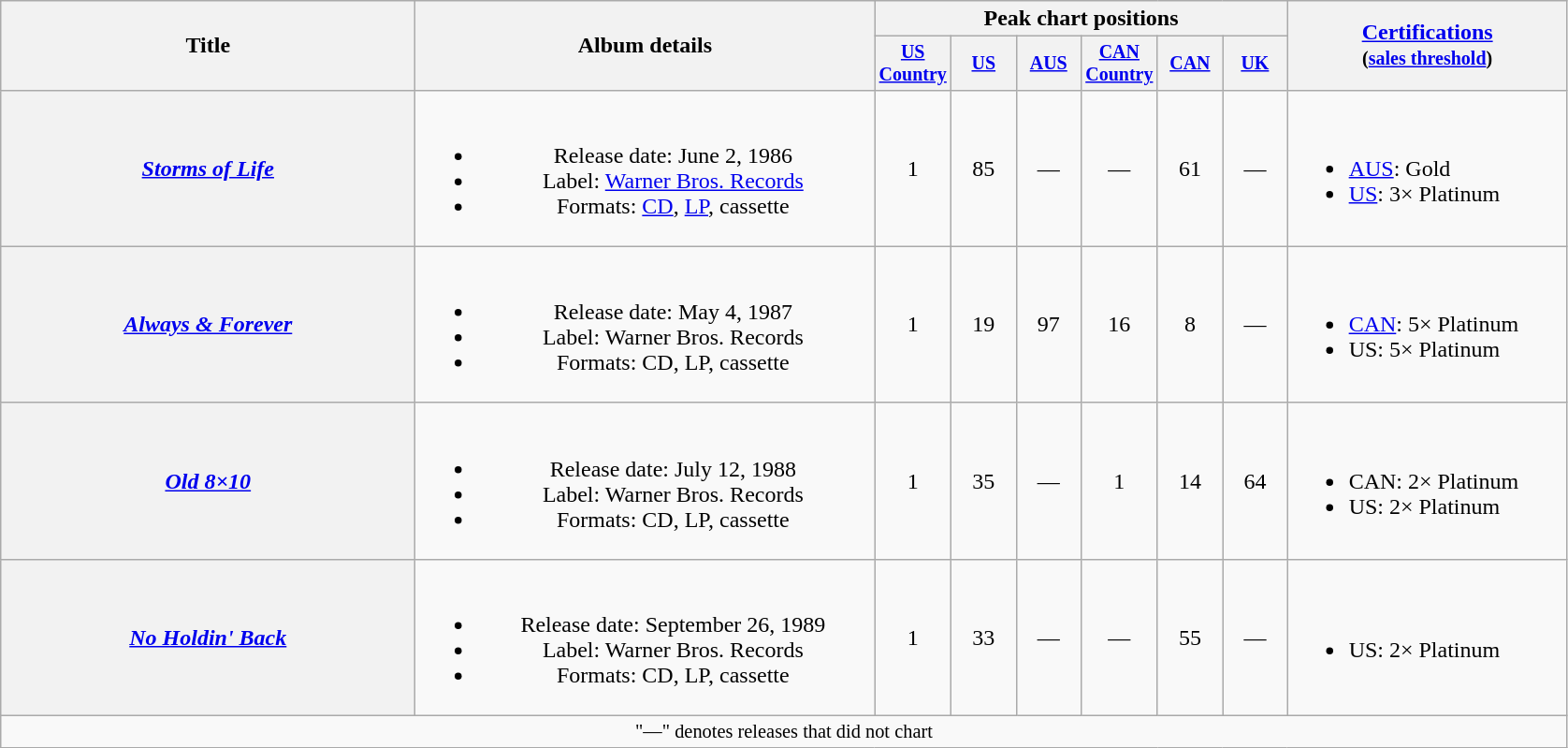<table class="wikitable plainrowheaders" style="text-align:center;">
<tr>
<th rowspan="2" style="width:18em;">Title</th>
<th rowspan="2" style="width:20em;">Album details</th>
<th colspan="6">Peak chart positions</th>
<th rowspan="2" style="width:12em;"><a href='#'>Certifications</a><br><small>(<a href='#'>sales threshold</a>)</small></th>
</tr>
<tr style="font-size:smaller;">
<th width="40"><a href='#'>US Country</a><br></th>
<th width="40"><a href='#'>US</a><br></th>
<th width="40"><a href='#'>AUS</a><br></th>
<th width="40"><a href='#'>CAN Country</a><br></th>
<th width="40"><a href='#'>CAN</a><br></th>
<th width="40"><a href='#'>UK</a><br></th>
</tr>
<tr>
<th scope="row"><em><a href='#'>Storms of Life</a></em></th>
<td><br><ul><li>Release date: June 2, 1986</li><li>Label: <a href='#'>Warner Bros. Records</a></li><li>Formats: <a href='#'>CD</a>, <a href='#'>LP</a>, cassette</li></ul></td>
<td>1</td>
<td>85</td>
<td>—</td>
<td>—</td>
<td>61</td>
<td>—</td>
<td align="left"><br><ul><li><a href='#'>AUS</a>: Gold</li><li><a href='#'>US</a>: 3× Platinum</li></ul></td>
</tr>
<tr>
<th scope="row"><em><a href='#'>Always & Forever</a></em></th>
<td><br><ul><li>Release date: May 4, 1987</li><li>Label: Warner Bros. Records</li><li>Formats: CD, LP, cassette</li></ul></td>
<td>1</td>
<td>19</td>
<td>97</td>
<td>16</td>
<td>8</td>
<td>—</td>
<td align="left"><br><ul><li><a href='#'>CAN</a>: 5× Platinum</li><li>US: 5× Platinum</li></ul></td>
</tr>
<tr>
<th scope="row"><em><a href='#'>Old 8×10</a></em></th>
<td><br><ul><li>Release date: July 12, 1988</li><li>Label: Warner Bros. Records</li><li>Formats: CD, LP, cassette</li></ul></td>
<td>1</td>
<td>35</td>
<td>—</td>
<td>1</td>
<td>14</td>
<td>64</td>
<td align="left"><br><ul><li>CAN: 2× Platinum</li><li>US: 2× Platinum</li></ul></td>
</tr>
<tr>
<th scope="row"><em><a href='#'>No Holdin' Back</a></em></th>
<td><br><ul><li>Release date: September 26, 1989</li><li>Label: Warner Bros. Records</li><li>Formats: CD, LP, cassette</li></ul></td>
<td>1</td>
<td>33</td>
<td>—</td>
<td>—</td>
<td>55</td>
<td>—</td>
<td align="left"><br><ul><li>US: 2× Platinum</li></ul></td>
</tr>
<tr>
<td colspan="10" style="font-size:85%">"—" denotes releases that did not chart</td>
</tr>
</table>
